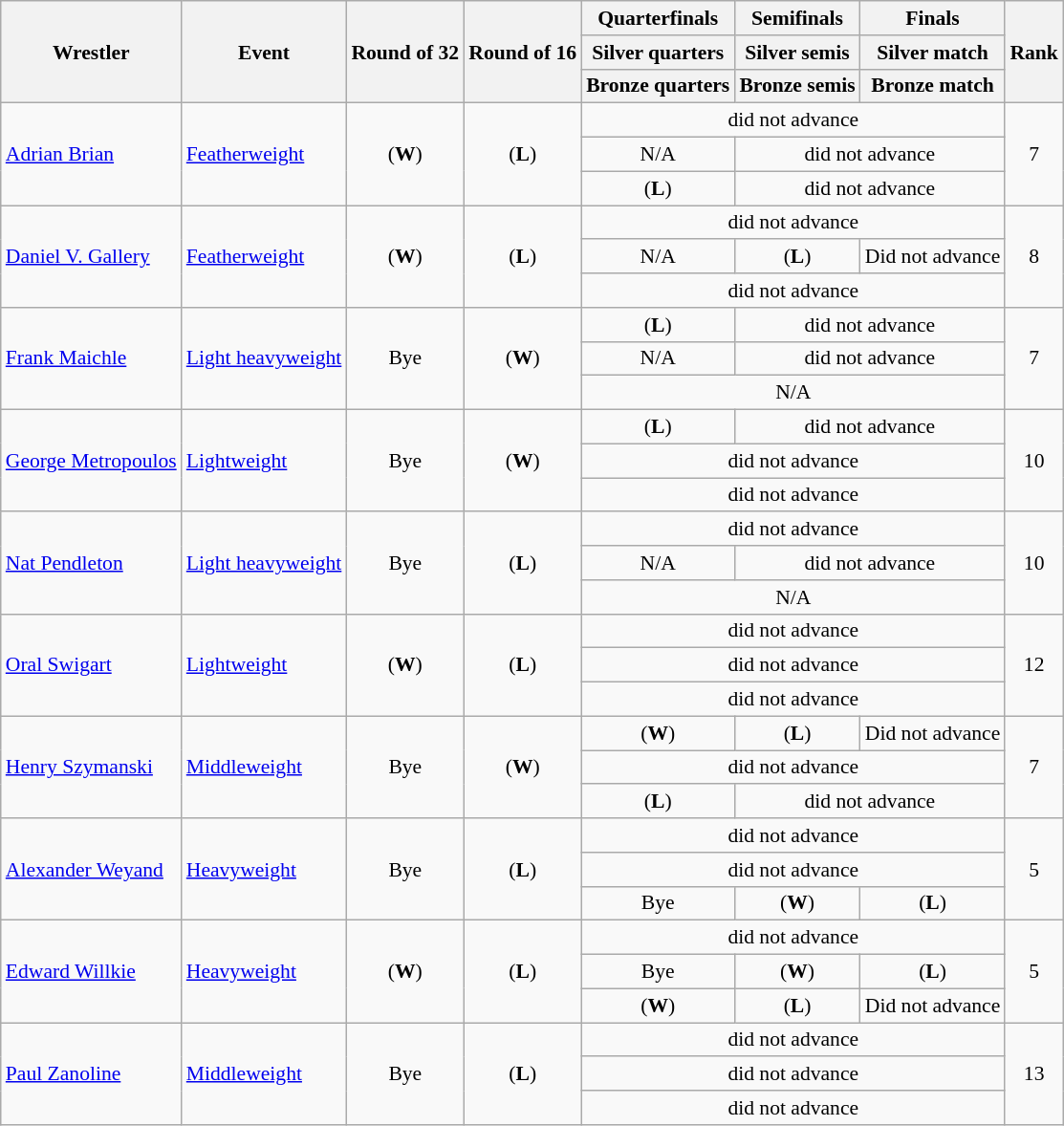<table class=wikitable style="font-size:90%">
<tr>
<th rowspan=3>Wrestler</th>
<th rowspan=3>Event</th>
<th rowspan=3>Round of 32</th>
<th rowspan=3>Round of 16</th>
<th>Quarterfinals</th>
<th>Semifinals</th>
<th>Finals</th>
<th rowspan=3>Rank</th>
</tr>
<tr>
<th>Silver quarters</th>
<th>Silver semis</th>
<th>Silver match</th>
</tr>
<tr>
<th>Bronze quarters</th>
<th>Bronze semis</th>
<th>Bronze match</th>
</tr>
<tr>
<td rowspan=3><a href='#'>Adrian Brian</a></td>
<td rowspan=3><a href='#'>Featherweight</a></td>
<td align=center rowspan=3> (<strong>W</strong>)</td>
<td align=center rowspan=3> (<strong>L</strong>)</td>
<td align=center colspan=3>did not advance</td>
<td align=center rowspan=3>7</td>
</tr>
<tr>
<td align=center>N/A</td>
<td align=center colspan=2>did not advance</td>
</tr>
<tr>
<td align=center> (<strong>L</strong>)</td>
<td align=center colspan=2>did not advance</td>
</tr>
<tr>
<td rowspan=3><a href='#'>Daniel V. Gallery</a></td>
<td rowspan=3><a href='#'>Featherweight</a></td>
<td align=center rowspan=3> (<strong>W</strong>)</td>
<td align=center rowspan=3> (<strong>L</strong>)</td>
<td align=center colspan=3>did not advance</td>
<td align=center rowspan=3>8</td>
</tr>
<tr>
<td align=center>N/A</td>
<td align=center> (<strong>L</strong>)</td>
<td align=center>Did not advance</td>
</tr>
<tr>
<td align=center colspan=3>did not advance</td>
</tr>
<tr>
<td rowspan=3><a href='#'>Frank Maichle</a></td>
<td rowspan=3><a href='#'>Light heavyweight</a></td>
<td align=center rowspan=3>Bye</td>
<td align=center rowspan=3> (<strong>W</strong>)</td>
<td align=center> (<strong>L</strong>)</td>
<td align=center colspan=2>did not advance</td>
<td align=center rowspan=3>7</td>
</tr>
<tr>
<td align=center>N/A</td>
<td align=center colspan=2>did not advance</td>
</tr>
<tr>
<td align=center colspan=3>N/A</td>
</tr>
<tr>
<td rowspan=3><a href='#'>George Metropoulos</a></td>
<td rowspan=3><a href='#'>Lightweight</a></td>
<td align=center rowspan=3>Bye</td>
<td align=center rowspan=3> (<strong>W</strong>)</td>
<td align=center> (<strong>L</strong>)</td>
<td align=center colspan=2>did not advance</td>
<td align=center rowspan=3>10</td>
</tr>
<tr>
<td align=center colspan=3>did not advance</td>
</tr>
<tr>
<td align=center colspan=3>did not advance</td>
</tr>
<tr>
<td rowspan=3><a href='#'>Nat Pendleton</a></td>
<td rowspan=3><a href='#'>Light heavyweight</a></td>
<td align=center rowspan=3>Bye</td>
<td align=center rowspan=3> (<strong>L</strong>)</td>
<td align=center colspan=3>did not advance</td>
<td align=center rowspan=3>10</td>
</tr>
<tr>
<td align=center>N/A</td>
<td align=center colspan=2>did not advance</td>
</tr>
<tr>
<td align=center colspan=3>N/A</td>
</tr>
<tr>
<td rowspan=3><a href='#'>Oral Swigart</a></td>
<td rowspan=3><a href='#'>Lightweight</a></td>
<td align=center rowspan=3> (<strong>W</strong>)</td>
<td align=center rowspan=3> (<strong>L</strong>)</td>
<td align=center colspan=3>did not advance</td>
<td align=center rowspan=3>12</td>
</tr>
<tr>
<td align=center colspan=3>did not advance</td>
</tr>
<tr>
<td align=center colspan=3>did not advance</td>
</tr>
<tr>
<td rowspan=3><a href='#'>Henry Szymanski</a></td>
<td rowspan=3><a href='#'>Middleweight</a></td>
<td align=center rowspan=3>Bye</td>
<td align=center rowspan=3> (<strong>W</strong>)</td>
<td align=center> (<strong>W</strong>)</td>
<td align=center> (<strong>L</strong>)</td>
<td align=center>Did not advance</td>
<td align=center rowspan=3>7</td>
</tr>
<tr>
<td align=center colspan=3>did not advance</td>
</tr>
<tr>
<td align=center> (<strong>L</strong>)</td>
<td align=center colspan=2>did not advance</td>
</tr>
<tr>
<td rowspan=3><a href='#'>Alexander Weyand</a></td>
<td rowspan=3><a href='#'>Heavyweight</a></td>
<td align=center rowspan=3>Bye</td>
<td align=center rowspan=3> (<strong>L</strong>)</td>
<td align=center colspan=3>did not advance</td>
<td align=center rowspan=3>5</td>
</tr>
<tr>
<td align=center colspan=3>did not advance</td>
</tr>
<tr>
<td align=center>Bye</td>
<td align=center> (<strong>W</strong>)</td>
<td align=center> (<strong>L</strong>)</td>
</tr>
<tr>
<td rowspan=3><a href='#'>Edward Willkie</a></td>
<td rowspan=3><a href='#'>Heavyweight</a></td>
<td align=center rowspan=3> (<strong>W</strong>)</td>
<td align=center rowspan=3> (<strong>L</strong>)</td>
<td align=center colspan=3>did not advance</td>
<td align=center rowspan=3>5</td>
</tr>
<tr>
<td align=center>Bye</td>
<td align=center> (<strong>W</strong>)</td>
<td align=center> (<strong>L</strong>)</td>
</tr>
<tr>
<td align=center> (<strong>W</strong>)</td>
<td align=center> (<strong>L</strong>)</td>
<td align=center>Did not advance</td>
</tr>
<tr>
<td rowspan=3><a href='#'>Paul Zanoline</a></td>
<td rowspan=3><a href='#'>Middleweight</a></td>
<td align=center rowspan=3>Bye</td>
<td align=center rowspan=3> (<strong>L</strong>)</td>
<td align=center colspan=3>did not advance</td>
<td align=center rowspan=3>13</td>
</tr>
<tr>
<td align=center colspan=3>did not advance</td>
</tr>
<tr>
<td align=center colspan=3>did not advance</td>
</tr>
</table>
